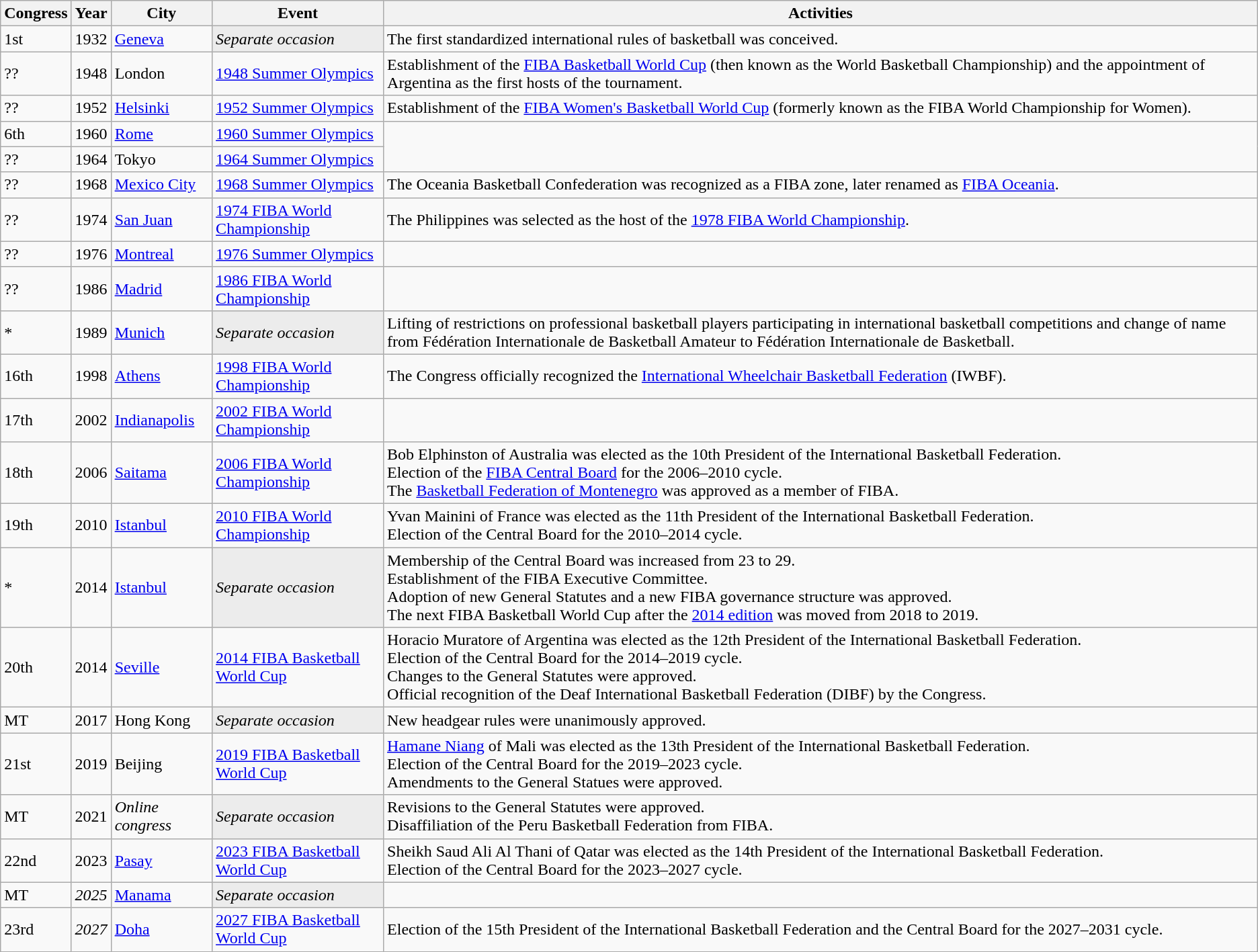<table class="wikitable">
<tr>
<th>Congress</th>
<th>Year</th>
<th>City</th>
<th>Event</th>
<th>Activities</th>
</tr>
<tr>
<td>1st</td>
<td>1932</td>
<td> <a href='#'>Geneva</a></td>
<td style="background:#ECECEC"><em>Separate occasion</em></td>
<td>The first standardized international rules of basketball was conceived.</td>
</tr>
<tr>
<td>??</td>
<td>1948</td>
<td> London</td>
<td><a href='#'>1948 Summer Olympics</a></td>
<td>Establishment of the <a href='#'>FIBA Basketball World Cup</a> (then known as the World Basketball Championship) and the appointment of Argentina as the first hosts of the tournament.</td>
</tr>
<tr>
<td>??</td>
<td>1952</td>
<td> <a href='#'>Helsinki</a></td>
<td><a href='#'>1952 Summer Olympics</a></td>
<td>Establishment of the <a href='#'>FIBA Women's Basketball World Cup</a> (formerly known as the FIBA World Championship for Women).</td>
</tr>
<tr>
<td>6th</td>
<td>1960</td>
<td> <a href='#'>Rome</a></td>
<td><a href='#'>1960 Summer Olympics</a></td>
</tr>
<tr>
<td>??</td>
<td>1964</td>
<td> Tokyo</td>
<td><a href='#'>1964 Summer Olympics</a></td>
</tr>
<tr>
<td>??</td>
<td>1968</td>
<td> <a href='#'>Mexico City</a></td>
<td><a href='#'>1968 Summer Olympics</a></td>
<td>The Oceania Basketball Confederation was recognized as a FIBA zone, later renamed as <a href='#'>FIBA Oceania</a>.</td>
</tr>
<tr>
<td>??</td>
<td>1974</td>
<td> <a href='#'>San Juan</a></td>
<td><a href='#'>1974 FIBA World Championship</a></td>
<td>The Philippines was selected as the host of the <a href='#'>1978 FIBA World Championship</a>.</td>
</tr>
<tr>
<td>??</td>
<td>1976</td>
<td> <a href='#'>Montreal</a></td>
<td><a href='#'>1976 Summer Olympics</a></td>
<td></td>
</tr>
<tr>
<td>??</td>
<td>1986</td>
<td> <a href='#'>Madrid</a></td>
<td><a href='#'>1986 FIBA World Championship</a></td>
<td></td>
</tr>
<tr>
<td>*</td>
<td>1989</td>
<td> <a href='#'>Munich</a></td>
<td style="background:#ECECEC"><em>Separate occasion</em></td>
<td>Lifting of restrictions on professional basketball players participating in international basketball competitions and change of name from Fédération Internationale de Basketball Amateur to Fédération Internationale de Basketball.</td>
</tr>
<tr>
<td>16th</td>
<td>1998</td>
<td> <a href='#'>Athens</a></td>
<td><a href='#'>1998 FIBA World Championship</a></td>
<td>The Congress officially recognized the <a href='#'>International Wheelchair Basketball Federation</a> (IWBF).</td>
</tr>
<tr>
<td>17th</td>
<td>2002</td>
<td> <a href='#'>Indianapolis</a></td>
<td><a href='#'>2002 FIBA World Championship</a></td>
</tr>
<tr>
<td>18th</td>
<td>2006</td>
<td> <a href='#'>Saitama</a></td>
<td><a href='#'>2006 FIBA World Championship</a></td>
<td>Bob Elphinston of Australia was elected as the 10th President of the International Basketball Federation.<br>Election of the <a href='#'>FIBA Central Board</a> for the 2006–2010 cycle.<br>The <a href='#'>Basketball Federation of Montenegro</a> was approved as a member of FIBA.</td>
</tr>
<tr>
<td>19th</td>
<td>2010</td>
<td> <a href='#'>Istanbul</a></td>
<td><a href='#'>2010 FIBA World Championship</a></td>
<td>Yvan Mainini of France was elected as the 11th President of the International Basketball Federation.<br>Election of the Central Board for the 2010–2014 cycle.</td>
</tr>
<tr>
<td>*</td>
<td>2014</td>
<td> <a href='#'>Istanbul</a></td>
<td style="background:#ECECEC"><em>Separate occasion</em></td>
<td>Membership of the Central Board was increased from 23 to 29.<br>Establishment of the FIBA Executive Committee.<br>Adoption of new General Statutes and a new FIBA governance structure was approved.<br>The next FIBA Basketball World Cup after the <a href='#'>2014 edition</a> was moved from 2018 to 2019.</td>
</tr>
<tr>
<td>20th</td>
<td>2014</td>
<td> <a href='#'>Seville</a></td>
<td><a href='#'>2014 FIBA Basketball World Cup</a></td>
<td>Horacio Muratore of Argentina was elected as the 12th President of the International Basketball Federation.<br>Election of the Central Board for the 2014–2019 cycle.<br>Changes to the General Statutes were approved.<br>Official recognition of the Deaf International Basketball Federation (DIBF) by the Congress.</td>
</tr>
<tr>
<td>MT</td>
<td>2017</td>
<td> Hong Kong</td>
<td style="background:#ECECEC"><em>Separate occasion</em></td>
<td>New headgear rules were unanimously approved.</td>
</tr>
<tr>
<td>21st</td>
<td>2019</td>
<td> Beijing</td>
<td><a href='#'>2019 FIBA Basketball World Cup</a></td>
<td><a href='#'>Hamane Niang</a> of Mali was elected as the 13th President of the International Basketball Federation.<br>Election of the Central Board for the 2019–2023 cycle.<br>Amendments to the General Statues were approved.</td>
</tr>
<tr>
<td>MT</td>
<td>2021</td>
<td><em>Online congress</em></td>
<td style="background:#ECECEC"><em>Separate occasion</em></td>
<td>Revisions to the General Statutes were approved.<br>Disaffiliation of the Peru Basketball Federation from FIBA.</td>
</tr>
<tr>
<td>22nd</td>
<td>2023</td>
<td> <a href='#'>Pasay</a></td>
<td><a href='#'>2023 FIBA Basketball World Cup</a></td>
<td>Sheikh Saud Ali Al Thani of Qatar was elected as the 14th President of the International Basketball Federation.<br>Election of the Central Board for the 2023–2027 cycle.</td>
</tr>
<tr>
<td>MT</td>
<td><em>2025</em></td>
<td> <a href='#'>Manama</a></td>
<td style="background:#ECECEC"><em>Separate occasion</em></td>
<td></td>
</tr>
<tr>
<td>23rd</td>
<td><em>2027</em></td>
<td> <a href='#'>Doha</a></td>
<td><a href='#'>2027 FIBA Basketball World Cup</a></td>
<td>Election of the 15th President of the International Basketball Federation and the Central Board for the 2027–2031 cycle.</td>
</tr>
</table>
